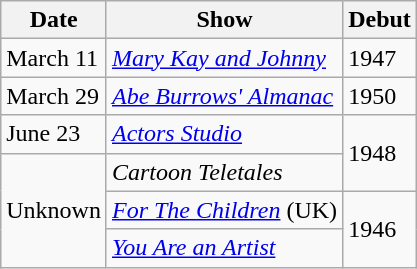<table class="wikitable">
<tr>
<th>Date</th>
<th>Show</th>
<th>Debut</th>
</tr>
<tr>
<td>March 11</td>
<td><em><a href='#'>Mary Kay and Johnny</a></em></td>
<td>1947</td>
</tr>
<tr>
<td>March 29</td>
<td><em><a href='#'>Abe Burrows' Almanac</a></em></td>
<td>1950</td>
</tr>
<tr>
<td>June 23</td>
<td><em><a href='#'>Actors Studio</a></em></td>
<td rowspan="2">1948</td>
</tr>
<tr>
<td rowspan="3">Unknown</td>
<td><em>Cartoon Teletales</em></td>
</tr>
<tr>
<td><em><a href='#'>For The Children</a></em> (UK)</td>
<td rowspan="2">1946</td>
</tr>
<tr>
<td><em><a href='#'>You Are an Artist</a></em></td>
</tr>
</table>
